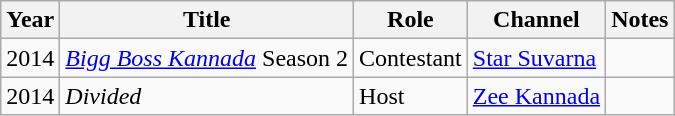<table class="wikitable sortable">
<tr>
<th>Year</th>
<th>Title</th>
<th>Role</th>
<th>Channel</th>
<th>Notes</th>
</tr>
<tr>
<td>2014</td>
<td><em><a href='#'>Bigg Boss Kannada</a></em> Season 2</td>
<td>Contestant</td>
<td><a href='#'>Star Suvarna</a></td>
<td></td>
</tr>
<tr>
<td>2014</td>
<td><em>Divided</em></td>
<td>Host</td>
<td><a href='#'>Zee Kannada</a></td>
<td></td>
</tr>
</table>
